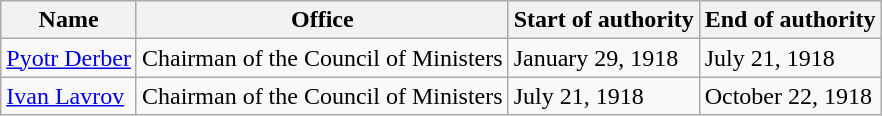<table class="wikitable">
<tr>
<th>Name</th>
<th>Office</th>
<th>Start of authority</th>
<th>End of authority</th>
</tr>
<tr>
<td><a href='#'>Pyotr Derber</a></td>
<td>Chairman of the Council of Ministers</td>
<td>January 29, 1918</td>
<td>July 21, 1918</td>
</tr>
<tr>
<td><a href='#'>Ivan Lavrov</a></td>
<td>Chairman of the Council of Ministers</td>
<td>July 21, 1918</td>
<td>October 22, 1918</td>
</tr>
</table>
